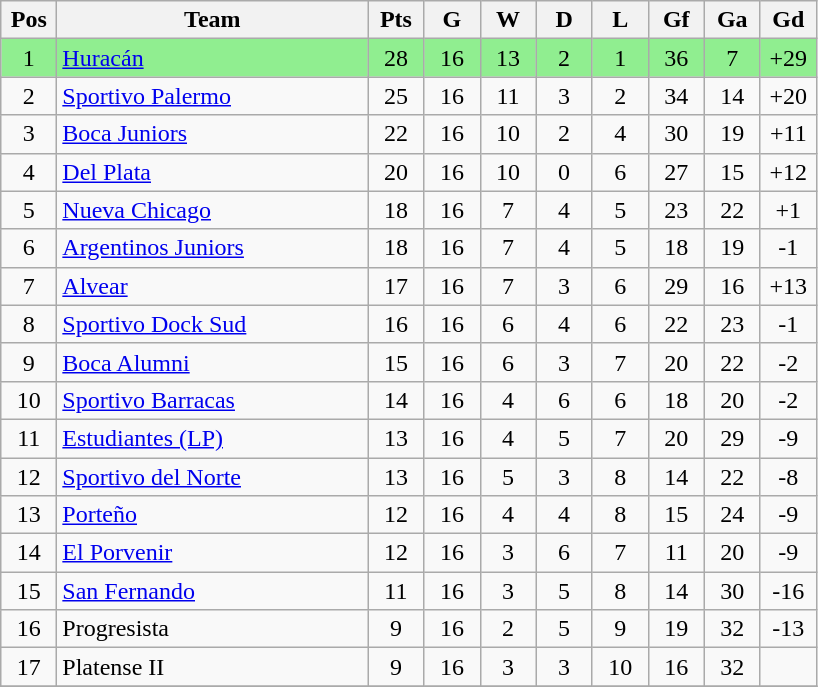<table class="wikitable" style="text-align:center">
<tr>
<th width=30px>Pos</th>
<th width=200px>Team</th>
<th width=30px>Pts</th>
<th width=30px>G</th>
<th width=30px>W</th>
<th width=30px>D</th>
<th width=30px>L</th>
<th width=30px>Gf</th>
<th width=30px>Ga</th>
<th width=30px>Gd</th>
</tr>
<tr bgcolor="lightgreen">
<td>1</td>
<td align="left"><a href='#'>Huracán</a></td>
<td>28</td>
<td>16</td>
<td>13</td>
<td>2</td>
<td>1</td>
<td>36</td>
<td>7</td>
<td>+29</td>
</tr>
<tr>
<td>2</td>
<td align="left"><a href='#'>Sportivo Palermo</a></td>
<td>25</td>
<td>16</td>
<td>11</td>
<td>3</td>
<td>2</td>
<td>34</td>
<td>14</td>
<td>+20</td>
</tr>
<tr>
<td>3</td>
<td align="left"><a href='#'>Boca Juniors</a></td>
<td>22</td>
<td>16</td>
<td>10</td>
<td>2</td>
<td>4</td>
<td>30</td>
<td>19</td>
<td>+11</td>
</tr>
<tr>
<td>4</td>
<td align="left"><a href='#'>Del Plata</a></td>
<td>20</td>
<td>16</td>
<td>10</td>
<td>0</td>
<td>6</td>
<td>27</td>
<td>15</td>
<td>+12</td>
</tr>
<tr>
<td>5</td>
<td align="left"><a href='#'>Nueva Chicago</a></td>
<td>18</td>
<td>16</td>
<td>7</td>
<td>4</td>
<td>5</td>
<td>23</td>
<td>22</td>
<td>+1</td>
</tr>
<tr>
<td>6</td>
<td align="left"><a href='#'>Argentinos Juniors</a></td>
<td>18</td>
<td>16</td>
<td>7</td>
<td>4</td>
<td>5</td>
<td>18</td>
<td>19</td>
<td>-1</td>
</tr>
<tr>
<td>7</td>
<td align="left"><a href='#'>Alvear</a></td>
<td>17</td>
<td>16</td>
<td>7</td>
<td>3</td>
<td>6</td>
<td>29</td>
<td>16</td>
<td>+13</td>
</tr>
<tr>
<td>8</td>
<td align="left"><a href='#'>Sportivo Dock Sud</a></td>
<td>16</td>
<td>16</td>
<td>6</td>
<td>4</td>
<td>6</td>
<td>22</td>
<td>23</td>
<td>-1</td>
</tr>
<tr>
<td>9</td>
<td align="left"><a href='#'>Boca Alumni</a></td>
<td>15</td>
<td>16</td>
<td>6</td>
<td>3</td>
<td>7</td>
<td>20</td>
<td>22</td>
<td>-2</td>
</tr>
<tr>
<td>10</td>
<td align="left"><a href='#'>Sportivo Barracas</a></td>
<td>14</td>
<td>16</td>
<td>4</td>
<td>6</td>
<td>6</td>
<td>18</td>
<td>20</td>
<td>-2</td>
</tr>
<tr>
<td>11</td>
<td align="left"><a href='#'>Estudiantes (LP)</a></td>
<td>13</td>
<td>16</td>
<td>4</td>
<td>5</td>
<td>7</td>
<td>20</td>
<td>29</td>
<td>-9</td>
</tr>
<tr>
<td>12</td>
<td align="left"><a href='#'>Sportivo del Norte</a></td>
<td>13</td>
<td>16</td>
<td>5</td>
<td>3</td>
<td>8</td>
<td>14</td>
<td>22</td>
<td>-8</td>
</tr>
<tr>
<td>13</td>
<td align="left"><a href='#'>Porteño</a></td>
<td>12</td>
<td>16</td>
<td>4</td>
<td>4</td>
<td>8</td>
<td>15</td>
<td>24</td>
<td>-9</td>
</tr>
<tr>
<td>14</td>
<td align="left"><a href='#'>El Porvenir</a></td>
<td>12</td>
<td>16</td>
<td>3</td>
<td>6</td>
<td>7</td>
<td>11</td>
<td>20</td>
<td>-9</td>
</tr>
<tr>
<td>15</td>
<td align="left"><a href='#'>San Fernando</a></td>
<td>11</td>
<td>16</td>
<td>3</td>
<td>5</td>
<td>8</td>
<td>14</td>
<td>30</td>
<td>-16</td>
</tr>
<tr>
<td>16</td>
<td align="left">Progresista</td>
<td>9</td>
<td>16</td>
<td>2</td>
<td>5</td>
<td>9</td>
<td>19</td>
<td>32</td>
<td>-13</td>
</tr>
<tr>
<td>17</td>
<td align="left">Platense II </td>
<td>9</td>
<td>16</td>
<td>3</td>
<td>3</td>
<td>10</td>
<td>16</td>
<td>32</td>
<td></td>
</tr>
<tr>
</tr>
</table>
